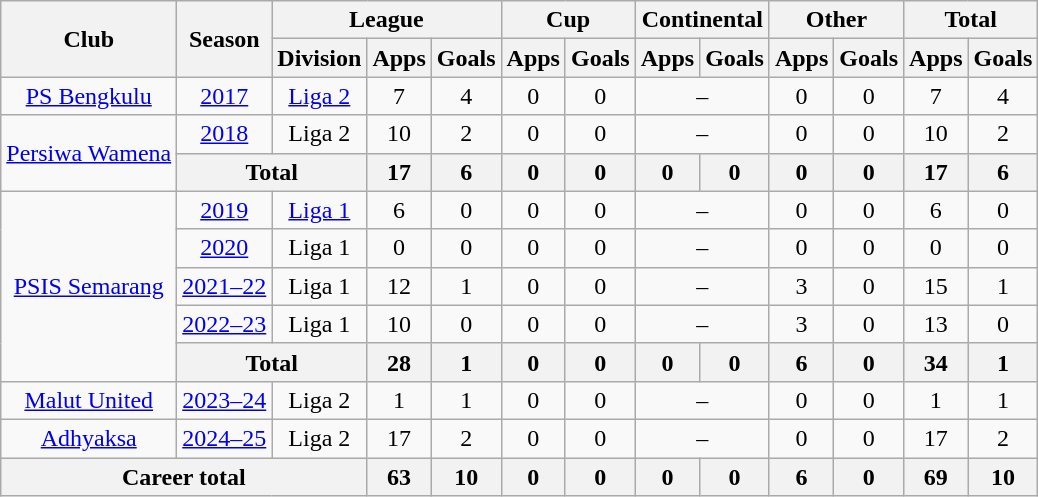<table class="wikitable" style="text-align:center">
<tr>
<th rowspan="2">Club</th>
<th rowspan="2">Season</th>
<th colspan="3">League</th>
<th colspan="2">Cup</th>
<th colspan="2">Continental</th>
<th colspan="2">Other</th>
<th colspan="2">Total</th>
</tr>
<tr>
<th>Division</th>
<th>Apps</th>
<th>Goals</th>
<th>Apps</th>
<th>Goals</th>
<th>Apps</th>
<th>Goals</th>
<th>Apps</th>
<th>Goals</th>
<th>Apps</th>
<th>Goals</th>
</tr>
<tr>
<td rowspan="1"><a href='#'>PS Bengkulu</a></td>
<td><a href='#'>2017</a></td>
<td><a href='#'>Liga 2</a></td>
<td>7</td>
<td>4</td>
<td>0</td>
<td>0</td>
<td colspan="2">–</td>
<td>0</td>
<td>0</td>
<td>7</td>
<td>4</td>
</tr>
<tr>
<td rowspan="2"><a href='#'>Persiwa Wamena</a></td>
<td><a href='#'>2018</a></td>
<td>Liga 2</td>
<td>10</td>
<td>2</td>
<td>0</td>
<td>0</td>
<td colspan="2">–</td>
<td>0</td>
<td>0</td>
<td>10</td>
<td>2</td>
</tr>
<tr>
<th colspan="2">Total</th>
<th>17</th>
<th>6</th>
<th>0</th>
<th>0</th>
<th>0</th>
<th>0</th>
<th>0</th>
<th>0</th>
<th>17</th>
<th>6</th>
</tr>
<tr>
<td rowspan="5"><a href='#'>PSIS Semarang</a></td>
<td><a href='#'>2019</a></td>
<td rowspan="1"><a href='#'>Liga 1</a></td>
<td>6</td>
<td>0</td>
<td>0</td>
<td>0</td>
<td colspan="2">–</td>
<td>0</td>
<td>0</td>
<td>6</td>
<td>0</td>
</tr>
<tr>
<td><a href='#'>2020</a></td>
<td rowspan="1" valign="center">Liga 1</td>
<td>0</td>
<td>0</td>
<td>0</td>
<td>0</td>
<td colspan="2">–</td>
<td>0</td>
<td>0</td>
<td>0</td>
<td>0</td>
</tr>
<tr>
<td><a href='#'>2021–22</a></td>
<td rowspan="1" valign="center">Liga 1</td>
<td>12</td>
<td>1</td>
<td>0</td>
<td>0</td>
<td colspan="2">–</td>
<td>3</td>
<td>0</td>
<td>15</td>
<td>1</td>
</tr>
<tr>
<td><a href='#'>2022–23</a></td>
<td>Liga 1</td>
<td>10</td>
<td>0</td>
<td>0</td>
<td>0</td>
<td colspan="2">–</td>
<td>3</td>
<td>0</td>
<td>13</td>
<td>0</td>
</tr>
<tr>
<th colspan="2">Total</th>
<th>28</th>
<th>1</th>
<th>0</th>
<th>0</th>
<th>0</th>
<th>0</th>
<th>6</th>
<th>0</th>
<th>34</th>
<th>1</th>
</tr>
<tr>
<td rowspan="1"><a href='#'>Malut United</a></td>
<td><a href='#'>2023–24</a></td>
<td rowspan="1">Liga 2</td>
<td>1</td>
<td>1</td>
<td>0</td>
<td>0</td>
<td colspan="2">–</td>
<td>0</td>
<td>0</td>
<td>1</td>
<td>1</td>
</tr>
<tr>
<td rowspan="1"><a href='#'>Adhyaksa</a></td>
<td><a href='#'>2024–25</a></td>
<td rowspan="1">Liga 2</td>
<td>17</td>
<td>2</td>
<td>0</td>
<td>0</td>
<td colspan="2">–</td>
<td>0</td>
<td>0</td>
<td>17</td>
<td>2</td>
</tr>
<tr>
<th colspan="3">Career total</th>
<th>63</th>
<th>10</th>
<th>0</th>
<th>0</th>
<th>0</th>
<th>0</th>
<th>6</th>
<th>0</th>
<th>69</th>
<th>10</th>
</tr>
</table>
